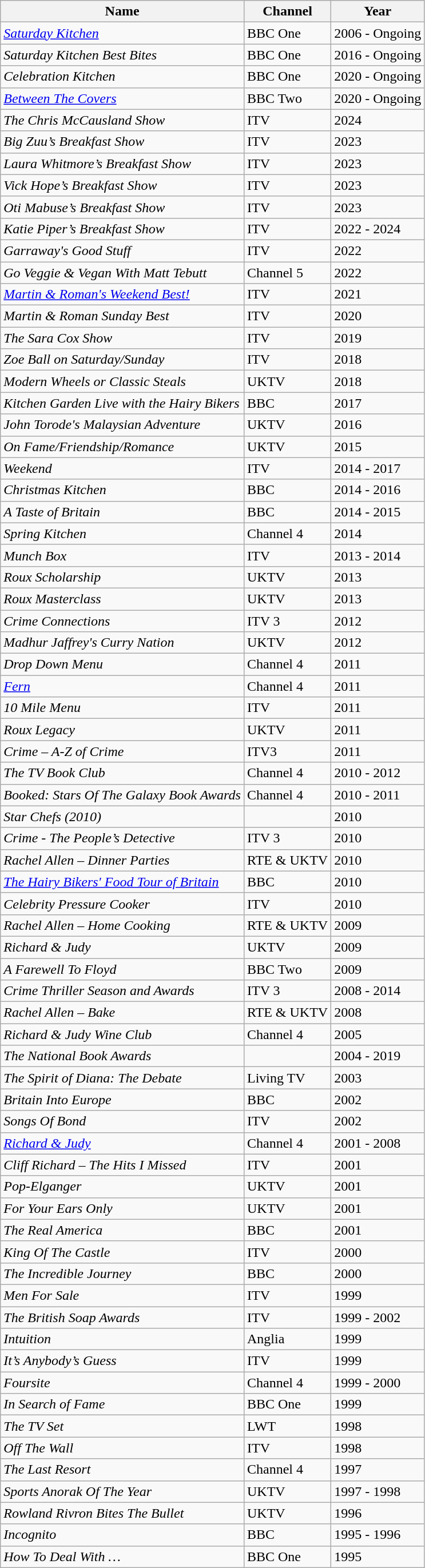<table class="wikitable sortable">
<tr>
<th>Name</th>
<th>Channel</th>
<th>Year</th>
</tr>
<tr>
<td><em><a href='#'>Saturday Kitchen</a></em></td>
<td>BBC One</td>
<td>2006 - Ongoing</td>
</tr>
<tr>
<td><em>Saturday Kitchen Best Bites</em></td>
<td>BBC One</td>
<td>2016 - Ongoing</td>
</tr>
<tr>
<td><em>Celebration Kitchen</em></td>
<td>BBC One</td>
<td>2020 - Ongoing</td>
</tr>
<tr>
<td><a href='#'><em>Between The Covers</em></a></td>
<td>BBC Two</td>
<td>2020 - Ongoing</td>
</tr>
<tr>
<td><em>The Chris McCausland Show</em></td>
<td>ITV</td>
<td>2024</td>
</tr>
<tr>
<td><em>Big Zuu’s Breakfast Show</em></td>
<td>ITV</td>
<td>2023</td>
</tr>
<tr>
<td><em>Laura Whitmore’s Breakfast Show</em></td>
<td>ITV</td>
<td>2023</td>
</tr>
<tr>
<td><em>Vick Hope’s Breakfast Show</em></td>
<td>ITV</td>
<td>2023</td>
</tr>
<tr>
<td><em>Oti Mabuse’s Breakfast Show</em></td>
<td>ITV</td>
<td>2023</td>
</tr>
<tr>
<td><em>Katie Piper’s Breakfast Show</em></td>
<td>ITV</td>
<td>2022 - 2024</td>
</tr>
<tr>
<td><em>Garraway's Good Stuff</em></td>
<td>ITV</td>
<td>2022</td>
</tr>
<tr>
<td><em>Go Veggie & Vegan With Matt Tebutt</em></td>
<td>Channel 5</td>
<td>2022</td>
</tr>
<tr>
<td><em><a href='#'>Martin & Roman's Weekend Best!</a></em></td>
<td>ITV</td>
<td>2021</td>
</tr>
<tr>
<td><em>Martin & Roman Sunday Best</em></td>
<td>ITV</td>
<td>2020</td>
</tr>
<tr>
<td><em>The Sara Cox Show</em></td>
<td>ITV</td>
<td>2019</td>
</tr>
<tr>
<td><em>Zoe Ball on Saturday/Sunday</em></td>
<td>ITV</td>
<td>2018</td>
</tr>
<tr>
<td><em>Modern Wheels or Classic Steals</em></td>
<td>UKTV</td>
<td>2018</td>
</tr>
<tr>
<td><em>Kitchen Garden Live with the Hairy Bikers</em></td>
<td>BBC</td>
<td>2017</td>
</tr>
<tr>
<td><em>John Torode's Malaysian Adventure</em></td>
<td>UKTV</td>
<td>2016</td>
</tr>
<tr>
<td><em>On Fame/Friendship/Romance</em></td>
<td>UKTV</td>
<td>2015</td>
</tr>
<tr>
<td><em>Weekend</em></td>
<td>ITV</td>
<td>2014 - 2017</td>
</tr>
<tr>
<td><em>Christmas Kitchen</em></td>
<td>BBC</td>
<td>2014 - 2016</td>
</tr>
<tr>
<td><em>A Taste of Britain</em></td>
<td>BBC</td>
<td>2014 - 2015</td>
</tr>
<tr>
<td><em>Spring Kitchen</em></td>
<td>Channel 4</td>
<td>2014</td>
</tr>
<tr>
<td><em>Munch Box</em></td>
<td>ITV</td>
<td>2013 - 2014</td>
</tr>
<tr>
<td><em>Roux Scholarship</em></td>
<td>UKTV</td>
<td>2013</td>
</tr>
<tr>
<td><em>Roux Masterclass</em></td>
<td>UKTV</td>
<td>2013</td>
</tr>
<tr>
<td><em>Crime Connections</em></td>
<td>ITV 3</td>
<td>2012</td>
</tr>
<tr>
<td><em>Madhur Jaffrey's Curry Nation</em></td>
<td>UKTV</td>
<td>2012</td>
</tr>
<tr>
<td><em>Drop Down Menu</em></td>
<td>Channel 4</td>
<td>2011</td>
</tr>
<tr>
<td><a href='#'><em>Fern</em></a></td>
<td>Channel 4</td>
<td>2011</td>
</tr>
<tr>
<td><em>10 Mile Menu</em></td>
<td>ITV</td>
<td>2011</td>
</tr>
<tr>
<td><em>Roux Legacy</em></td>
<td>UKTV</td>
<td>2011</td>
</tr>
<tr>
<td><em>Crime – A-Z of Crime</em></td>
<td>ITV3</td>
<td>2011</td>
</tr>
<tr>
<td><em>The TV Book Club</em></td>
<td>Channel 4</td>
<td>2010 - 2012</td>
</tr>
<tr>
<td><em>Booked: Stars Of The Galaxy Book Awards</em></td>
<td>Channel 4</td>
<td>2010 - 2011</td>
</tr>
<tr>
<td><em>Star Chefs (2010)</em></td>
<td></td>
<td>2010</td>
</tr>
<tr>
<td><em>Crime - The People’s Detective</em></td>
<td>ITV 3</td>
<td>2010</td>
</tr>
<tr>
<td><em>Rachel Allen – Dinner Parties</em></td>
<td>RTE & UKTV</td>
<td>2010</td>
</tr>
<tr>
<td><em><a href='#'>The Hairy Bikers' Food Tour of Britain</a></em></td>
<td>BBC</td>
<td>2010</td>
</tr>
<tr>
<td><em>Celebrity Pressure Cooker</em></td>
<td>ITV</td>
<td>2010</td>
</tr>
<tr>
<td><em>Rachel Allen – Home Cooking</em></td>
<td>RTE & UKTV</td>
<td>2009</td>
</tr>
<tr>
<td><em>Richard & Judy</em></td>
<td>UKTV</td>
<td>2009</td>
</tr>
<tr>
<td><em>A Farewell To Floyd</em></td>
<td>BBC Two</td>
<td>2009</td>
</tr>
<tr>
<td><em>Crime Thriller Season and Awards</em></td>
<td>ITV 3</td>
<td>2008 - 2014</td>
</tr>
<tr>
<td><em>Rachel Allen – Bake</em></td>
<td>RTE & UKTV</td>
<td>2008</td>
</tr>
<tr>
<td><em>Richard & Judy Wine Club</em></td>
<td>Channel 4</td>
<td>2005</td>
</tr>
<tr>
<td><em>The National Book Awards</em></td>
<td></td>
<td>2004 - 2019</td>
</tr>
<tr>
<td><em>The Spirit of Diana: The Debate</em></td>
<td>Living TV</td>
<td>2003</td>
</tr>
<tr>
<td><em>Britain Into Europe</em></td>
<td>BBC</td>
<td>2002</td>
</tr>
<tr>
<td><em>Songs Of Bond</em></td>
<td>ITV</td>
<td>2002</td>
</tr>
<tr>
<td><em><a href='#'>Richard & Judy</a></em></td>
<td>Channel 4</td>
<td>2001 - 2008</td>
</tr>
<tr>
<td><em>Cliff Richard – The Hits I Missed</em></td>
<td>ITV</td>
<td>2001</td>
</tr>
<tr>
<td><em>Pop-Elganger</em></td>
<td>UKTV</td>
<td>2001</td>
</tr>
<tr>
<td><em>For Your Ears Only</em></td>
<td>UKTV</td>
<td>2001</td>
</tr>
<tr>
<td><em>The Real America</em></td>
<td>BBC</td>
<td>2001</td>
</tr>
<tr>
<td><em>King Of The Castle</em></td>
<td>ITV</td>
<td>2000</td>
</tr>
<tr>
<td><em>The Incredible Journey</em></td>
<td>BBC</td>
<td>2000</td>
</tr>
<tr>
<td><em>Men For Sale</em></td>
<td>ITV</td>
<td>1999</td>
</tr>
<tr>
<td><em>The British Soap Awards</em></td>
<td>ITV</td>
<td>1999 - 2002</td>
</tr>
<tr>
<td><em>Intuition</em></td>
<td>Anglia</td>
<td>1999</td>
</tr>
<tr>
<td><em>It’s Anybody’s Guess</em></td>
<td>ITV</td>
<td>1999</td>
</tr>
<tr>
<td><em>Foursite</em></td>
<td>Channel 4</td>
<td>1999 - 2000</td>
</tr>
<tr>
<td><em>In Search of Fame</em></td>
<td>BBC One</td>
<td>1999</td>
</tr>
<tr>
<td><em>The TV Set</em></td>
<td>LWT</td>
<td>1998</td>
</tr>
<tr>
<td><em>Off The Wall</em></td>
<td>ITV</td>
<td>1998</td>
</tr>
<tr>
<td><em>The Last Resort</em></td>
<td>Channel 4</td>
<td>1997</td>
</tr>
<tr>
<td><em>Sports Anorak Of The Year</em></td>
<td>UKTV</td>
<td>1997 - 1998</td>
</tr>
<tr>
<td><em>Rowland Rivron Bites The  Bullet</em></td>
<td>UKTV</td>
<td>1996</td>
</tr>
<tr>
<td><em>Incognito</em></td>
<td>BBC</td>
<td>1995 - 1996</td>
</tr>
<tr>
<td><em>How To Deal With …</em></td>
<td>BBC One</td>
<td>1995</td>
</tr>
</table>
